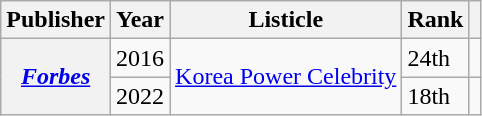<table class="wikitable plainrowheaders sortable" style="margin-right: 0;">
<tr>
<th scope="col">Publisher</th>
<th scope="col">Year</th>
<th scope="col">Listicle</th>
<th scope="col">Rank</th>
<th scope="col" class="unsortable"></th>
</tr>
<tr>
<th scope="row" rowspan="2"><em><a href='#'>Forbes</a></em></th>
<td>2016</td>
<td rowspan="2"><a href='#'>Korea Power Celebrity</a></td>
<td>24th</td>
<td></td>
</tr>
<tr>
<td>2022</td>
<td>18th</td>
<td></td>
</tr>
</table>
